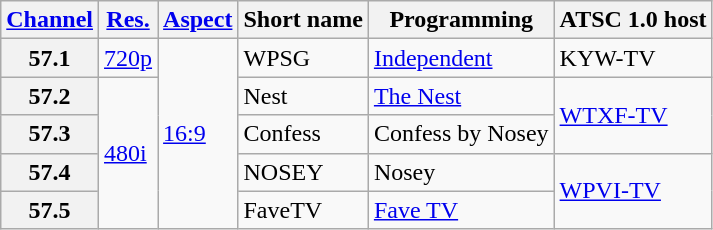<table class="wikitable">
<tr>
<th scope = "col"><a href='#'>Channel</a></th>
<th scope = "col"><a href='#'>Res.</a></th>
<th scope = "col"><a href='#'>Aspect</a></th>
<th scope = "col">Short name</th>
<th scope = "col">Programming</th>
<th scope = "col">ATSC 1.0 host</th>
</tr>
<tr>
<th scope = "row">57.1</th>
<td><a href='#'>720p</a></td>
<td rowspan="5"><a href='#'>16:9</a></td>
<td>WPSG</td>
<td><a href='#'>Independent</a></td>
<td>KYW-TV</td>
</tr>
<tr>
<th scope = "row">57.2</th>
<td rowspan=4><a href='#'>480i</a></td>
<td>Nest</td>
<td><a href='#'>The Nest</a></td>
<td rowspan=2><a href='#'>WTXF-TV</a></td>
</tr>
<tr>
<th scope = "row">57.3</th>
<td>Confess</td>
<td>Confess by Nosey</td>
</tr>
<tr>
<th scope = "row">57.4</th>
<td>NOSEY</td>
<td>Nosey</td>
<td rowspan=2><a href='#'>WPVI-TV</a></td>
</tr>
<tr>
<th scope = "row">57.5</th>
<td>FaveTV</td>
<td><a href='#'>Fave TV</a></td>
</tr>
</table>
